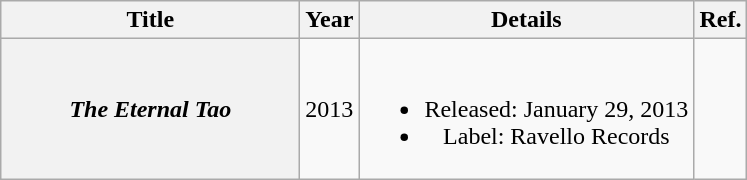<table class="wikitable plainrowheaders" style="text-align:center;">
<tr>
<th scope="col" style="width:12em;">Title</th>
<th scope="col">Year</th>
<th scope="col">Details</th>
<th scope="col">Ref.</th>
</tr>
<tr>
<th scope="row"><em>The Eternal Tao</em></th>
<td>2013</td>
<td><br><ul><li>Released: January 29, 2013</li><li>Label: Ravello Records</li></ul></td>
<td></td>
</tr>
</table>
